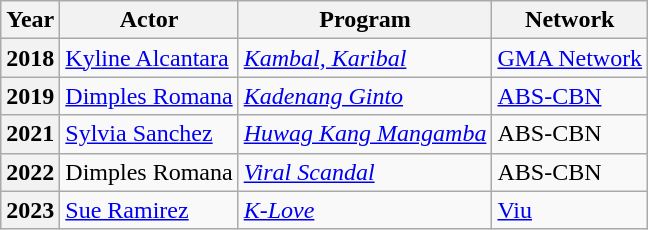<table class="wikitable plainrowheaders">
<tr>
<th>Year</th>
<th>Actor</th>
<th>Program</th>
<th>Network</th>
</tr>
<tr>
<th scope="row">2018</th>
<td><a href='#'>Kyline Alcantara</a></td>
<td><em><a href='#'>Kambal, Karibal</a></em></td>
<td><a href='#'>GMA Network</a></td>
</tr>
<tr>
<th scope="row">2019</th>
<td><a href='#'>Dimples Romana</a></td>
<td><em><a href='#'>Kadenang Ginto</a></em></td>
<td><a href='#'>ABS-CBN</a></td>
</tr>
<tr>
<th scope="row">2021</th>
<td><a href='#'>Sylvia Sanchez</a></td>
<td><em><a href='#'>Huwag Kang Mangamba</a></em></td>
<td>ABS-CBN</td>
</tr>
<tr>
<th scope="row">2022</th>
<td>Dimples Romana</td>
<td><em><a href='#'>Viral Scandal</a></em></td>
<td>ABS-CBN</td>
</tr>
<tr>
<th scope="row">2023</th>
<td><a href='#'>Sue Ramirez</a></td>
<td><em><a href='#'>K-Love</a></em></td>
<td><a href='#'>Viu</a></td>
</tr>
</table>
